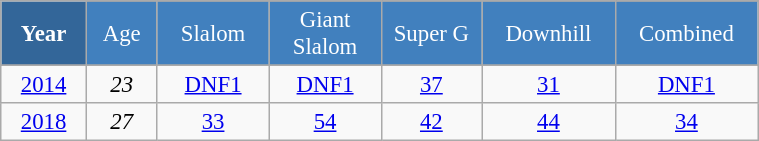<table class="wikitable" style="font-size:95%; text-align:center; border:grey solid 1px; border-collapse:collapse;" width="40%">
<tr style="background-color:#369; color:white;">
<td rowspan="2" colspan="1" width="4%"><strong>Year</strong></td>
</tr>
<tr style="background-color:#4180be; color:white;">
<td width="3%">Age</td>
<td width="5%">Slalom</td>
<td width="5%">Giant<br>Slalom</td>
<td width="5%">Super G</td>
<td width="5%">Downhill</td>
<td width="5%">Combined</td>
</tr>
<tr style="background-color:#8CB2D8; color:white;">
</tr>
<tr>
<td><a href='#'>2014</a></td>
<td><em>23</em></td>
<td><a href='#'>DNF1</a></td>
<td><a href='#'>DNF1</a></td>
<td><a href='#'>37</a></td>
<td><a href='#'>31</a></td>
<td><a href='#'>DNF1</a></td>
</tr>
<tr>
<td><a href='#'>2018</a></td>
<td><em>27</em></td>
<td><a href='#'>33</a></td>
<td><a href='#'>54</a></td>
<td><a href='#'>42</a></td>
<td><a href='#'>44</a></td>
<td><a href='#'>34</a></td>
</tr>
</table>
